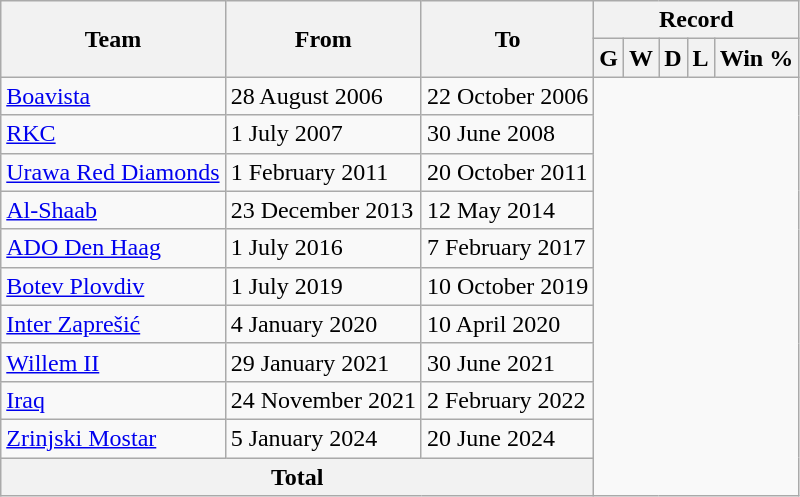<table class="wikitable" style="text-align: center">
<tr>
<th rowspan="2">Team</th>
<th rowspan="2">From</th>
<th rowspan="2">To</th>
<th colspan="5">Record</th>
</tr>
<tr>
<th>G</th>
<th>W</th>
<th>D</th>
<th>L</th>
<th>Win %</th>
</tr>
<tr>
<td align="left"><a href='#'>Boavista</a></td>
<td align="left">28 August 2006</td>
<td align="left">22 October 2006<br></td>
</tr>
<tr>
<td align="left"><a href='#'>RKC</a></td>
<td align="left">1 July 2007</td>
<td align="left">30 June 2008<br></td>
</tr>
<tr>
<td align="left"><a href='#'>Urawa Red Diamonds</a></td>
<td align="left">1 February 2011</td>
<td align="left">20 October 2011<br></td>
</tr>
<tr>
<td align="left"><a href='#'>Al-Shaab</a></td>
<td align="left">23 December 2013</td>
<td align="left">12 May 2014<br></td>
</tr>
<tr>
<td align="left"><a href='#'>ADO Den Haag</a></td>
<td align="left">1 July 2016</td>
<td align="left">7 February 2017<br></td>
</tr>
<tr>
<td align="left"><a href='#'>Botev Plovdiv</a></td>
<td align="left">1 July 2019</td>
<td align="left">10 October 2019<br></td>
</tr>
<tr>
<td align="left"><a href='#'>Inter Zaprešić</a></td>
<td align="left">4 January 2020</td>
<td align="left">10 April 2020<br></td>
</tr>
<tr>
<td align="left"><a href='#'>Willem II</a></td>
<td align="left">29 January 2021</td>
<td align="left">30 June 2021<br></td>
</tr>
<tr>
<td align="left"><a href='#'>Iraq</a></td>
<td align="left">24 November 2021</td>
<td align="left">2 February 2022<br></td>
</tr>
<tr>
<td align="left"><a href='#'>Zrinjski Mostar</a></td>
<td align="left">5 January 2024</td>
<td align="left">20 June 2024<br></td>
</tr>
<tr>
<th colspan="3">Total<br></th>
</tr>
</table>
